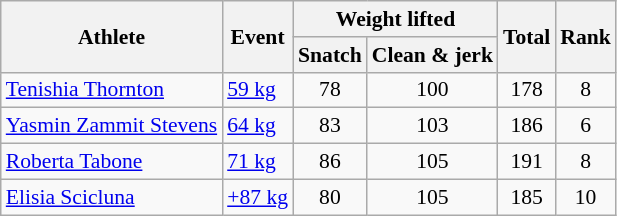<table class=wikitable style="text-align:center; font-size:90%">
<tr>
<th rowspan="2">Athlete</th>
<th rowspan="2">Event</th>
<th colspan="2">Weight lifted</th>
<th rowspan="2">Total</th>
<th rowspan="2">Rank</th>
</tr>
<tr>
<th>Snatch</th>
<th>Clean & jerk</th>
</tr>
<tr>
<td align=left><a href='#'>Tenishia Thornton</a></td>
<td align=left><a href='#'>59 kg</a></td>
<td>78</td>
<td>100</td>
<td>178</td>
<td>8</td>
</tr>
<tr>
<td align=left><a href='#'>Yasmin Zammit Stevens</a></td>
<td align=left><a href='#'>64 kg</a></td>
<td>83</td>
<td>103</td>
<td>186</td>
<td>6</td>
</tr>
<tr>
<td align=left><a href='#'>Roberta Tabone</a></td>
<td align=left><a href='#'>71 kg</a></td>
<td>86</td>
<td>105</td>
<td>191</td>
<td>8</td>
</tr>
<tr>
<td align=left><a href='#'>Elisia Scicluna</a></td>
<td align=left><a href='#'>+87 kg</a></td>
<td>80</td>
<td>105</td>
<td>185</td>
<td>10</td>
</tr>
</table>
